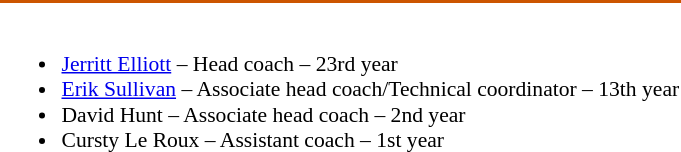<table class="toccolours" style="border-collapse:collapse; font-size:90%;">
<tr>
<td colspan="7" style=background:#CC5500;color:#FFFFFF; border: 2px solid #FFFFFF;></td>
</tr>
<tr>
<td><br><ul><li><a href='#'>Jerritt Elliott</a> – Head coach – 23rd year</li><li><a href='#'>Erik Sullivan</a> – Associate head coach/Technical coordinator – 13th year</li><li>David Hunt – Associate head coach – 2nd year</li><li>Cursty Le Roux – Assistant coach – 1st year</li></ul></td>
</tr>
</table>
